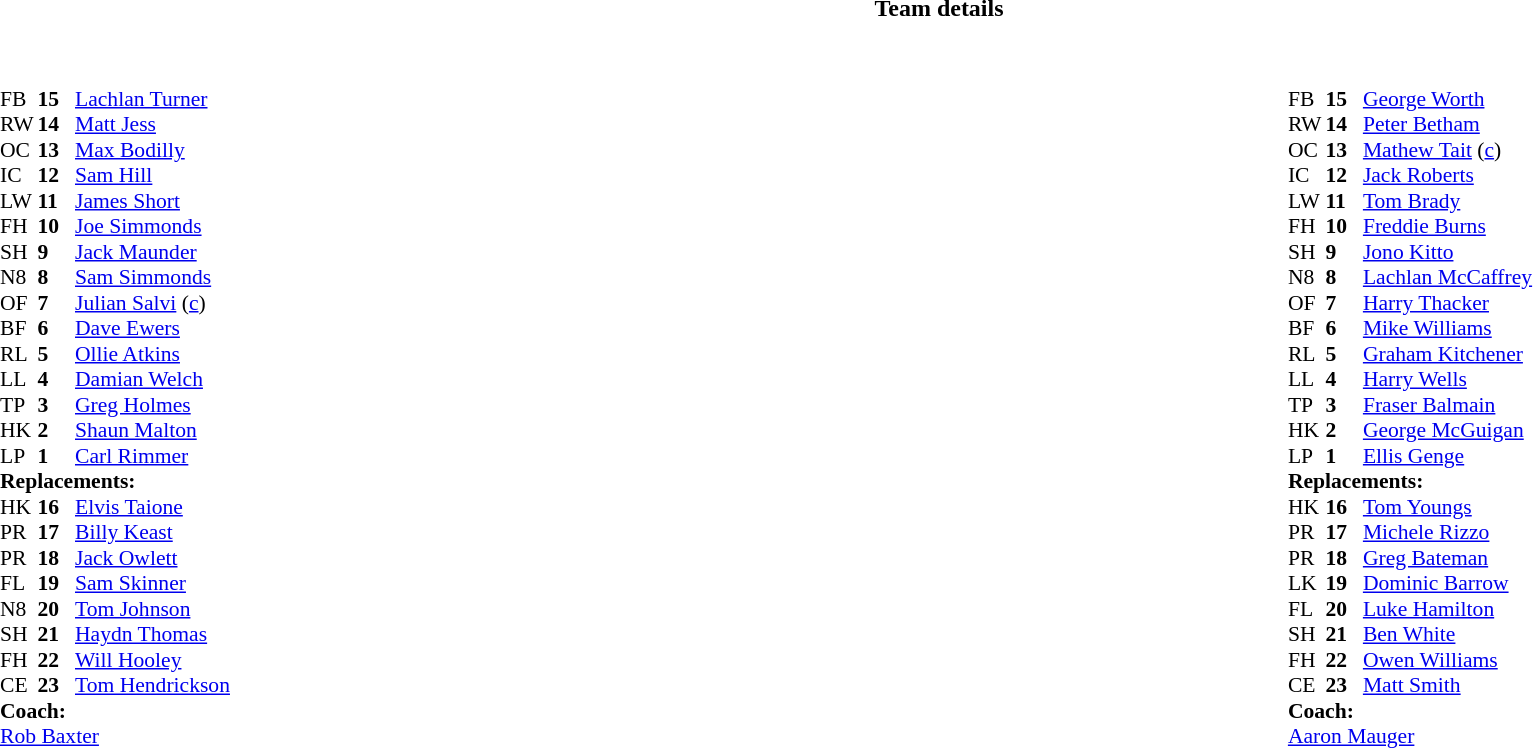<table border="0" width="100%" class="collapsible collapsed">
<tr>
<th>Team details</th>
</tr>
<tr>
<td><br><table width="100%">
<tr>
<td valign="top" width="50%"><br><table style="font-size: 90%" cellspacing="0" cellpadding="0">
<tr>
<th width="25"></th>
<th width="25"></th>
</tr>
<tr>
<td>FB</td>
<td><strong>15</strong></td>
<td> <a href='#'>Lachlan Turner</a></td>
</tr>
<tr>
<td>RW</td>
<td><strong>14</strong></td>
<td> <a href='#'>Matt Jess</a></td>
</tr>
<tr>
<td>OC</td>
<td><strong>13</strong></td>
<td> <a href='#'>Max Bodilly</a></td>
</tr>
<tr>
<td>IC</td>
<td><strong>12</strong></td>
<td> <a href='#'>Sam Hill</a></td>
</tr>
<tr>
<td>LW</td>
<td><strong>11</strong></td>
<td> <a href='#'>James Short</a></td>
</tr>
<tr>
<td>FH</td>
<td><strong>10</strong></td>
<td> <a href='#'>Joe Simmonds</a></td>
</tr>
<tr>
<td>SH</td>
<td><strong>9</strong></td>
<td> <a href='#'>Jack Maunder</a></td>
</tr>
<tr>
<td>N8</td>
<td><strong>8</strong></td>
<td> <a href='#'>Sam Simmonds</a></td>
</tr>
<tr>
<td>OF</td>
<td><strong>7</strong></td>
<td> <a href='#'>Julian Salvi</a> (<a href='#'>c</a>)</td>
</tr>
<tr>
<td>BF</td>
<td><strong>6</strong></td>
<td> <a href='#'>Dave Ewers</a></td>
</tr>
<tr>
<td>RL</td>
<td><strong>5</strong></td>
<td> <a href='#'>Ollie Atkins</a></td>
</tr>
<tr>
<td>LL</td>
<td><strong>4</strong></td>
<td> <a href='#'>Damian Welch</a></td>
</tr>
<tr>
<td>TP</td>
<td><strong>3</strong></td>
<td> <a href='#'>Greg Holmes</a></td>
</tr>
<tr>
<td>HK</td>
<td><strong>2</strong></td>
<td> <a href='#'>Shaun Malton</a></td>
</tr>
<tr>
<td>LP</td>
<td><strong>1</strong></td>
<td> <a href='#'>Carl Rimmer</a></td>
</tr>
<tr>
<td colspan=3><strong>Replacements:</strong></td>
</tr>
<tr>
<td>HK</td>
<td><strong>16</strong></td>
<td> <a href='#'>Elvis Taione</a></td>
</tr>
<tr>
<td>PR</td>
<td><strong>17</strong></td>
<td> <a href='#'>Billy Keast</a></td>
</tr>
<tr>
<td>PR</td>
<td><strong>18</strong></td>
<td> <a href='#'>Jack Owlett</a></td>
</tr>
<tr>
<td>FL</td>
<td><strong>19</strong></td>
<td> <a href='#'>Sam Skinner</a></td>
</tr>
<tr>
<td>N8</td>
<td><strong>20</strong></td>
<td> <a href='#'>Tom Johnson</a></td>
</tr>
<tr>
<td>SH</td>
<td><strong>21</strong></td>
<td> <a href='#'>Haydn Thomas</a></td>
</tr>
<tr>
<td>FH</td>
<td><strong>22</strong></td>
<td> <a href='#'>Will Hooley</a></td>
</tr>
<tr>
<td>CE</td>
<td><strong>23</strong></td>
<td> <a href='#'>Tom Hendrickson</a></td>
</tr>
<tr>
<td colspan=3><strong>Coach:</strong></td>
</tr>
<tr>
<td colspan="4"> <a href='#'>Rob Baxter</a></td>
</tr>
<tr>
<td colspan="4"></td>
</tr>
</table>
</td>
<td valign="top" width="50%"><br><table style="font-size: 90%" cellspacing="0" cellpadding="0" align="center">
<tr>
<th width="25"></th>
<th width="25"></th>
</tr>
<tr>
<td>FB</td>
<td><strong>15</strong></td>
<td> <a href='#'>George Worth</a></td>
</tr>
<tr>
<td>RW</td>
<td><strong>14</strong></td>
<td> <a href='#'>Peter Betham</a></td>
</tr>
<tr>
<td>OC</td>
<td><strong>13</strong></td>
<td> <a href='#'>Mathew Tait</a> (<a href='#'>c</a>)</td>
</tr>
<tr>
<td>IC</td>
<td><strong>12</strong></td>
<td> <a href='#'>Jack Roberts</a></td>
</tr>
<tr>
<td>LW</td>
<td><strong>11</strong></td>
<td> <a href='#'>Tom Brady</a></td>
</tr>
<tr>
<td>FH</td>
<td><strong>10</strong></td>
<td> <a href='#'>Freddie Burns</a></td>
</tr>
<tr>
<td>SH</td>
<td><strong>9</strong></td>
<td> <a href='#'>Jono Kitto</a></td>
</tr>
<tr>
<td>N8</td>
<td><strong>8</strong></td>
<td> <a href='#'>Lachlan McCaffrey</a></td>
</tr>
<tr>
<td>OF</td>
<td><strong>7</strong></td>
<td> <a href='#'>Harry Thacker</a></td>
</tr>
<tr>
<td>BF</td>
<td><strong>6</strong></td>
<td> <a href='#'>Mike Williams</a></td>
</tr>
<tr>
<td>RL</td>
<td><strong>5</strong></td>
<td> <a href='#'>Graham Kitchener</a></td>
</tr>
<tr>
<td>LL</td>
<td><strong>4</strong></td>
<td> <a href='#'>Harry Wells</a></td>
</tr>
<tr>
<td>TP</td>
<td><strong>3</strong></td>
<td> <a href='#'>Fraser Balmain</a></td>
</tr>
<tr>
<td>HK</td>
<td><strong>2</strong></td>
<td> <a href='#'>George McGuigan</a></td>
</tr>
<tr>
<td>LP</td>
<td><strong>1</strong></td>
<td> <a href='#'>Ellis Genge</a></td>
</tr>
<tr>
<td colspan=3><strong>Replacements:</strong></td>
</tr>
<tr>
<td>HK</td>
<td><strong>16</strong></td>
<td> <a href='#'>Tom Youngs</a></td>
</tr>
<tr>
<td>PR</td>
<td><strong>17</strong></td>
<td> <a href='#'>Michele Rizzo</a></td>
</tr>
<tr>
<td>PR</td>
<td><strong>18</strong></td>
<td> <a href='#'>Greg Bateman</a></td>
</tr>
<tr>
<td>LK</td>
<td><strong>19</strong></td>
<td> <a href='#'>Dominic Barrow</a></td>
</tr>
<tr>
<td>FL</td>
<td><strong>20</strong></td>
<td> <a href='#'>Luke Hamilton</a></td>
</tr>
<tr>
<td>SH</td>
<td><strong>21</strong></td>
<td> <a href='#'>Ben White</a></td>
</tr>
<tr>
<td>FH</td>
<td><strong>22</strong></td>
<td> <a href='#'>Owen Williams</a></td>
</tr>
<tr>
<td>CE</td>
<td><strong>23</strong></td>
<td> <a href='#'>Matt Smith</a></td>
</tr>
<tr>
<td colspan=3><strong>Coach:</strong></td>
</tr>
<tr>
<td colspan="4"> <a href='#'>Aaron Mauger</a></td>
</tr>
<tr>
</tr>
</table>
</td>
</tr>
</table>
</td>
</tr>
</table>
